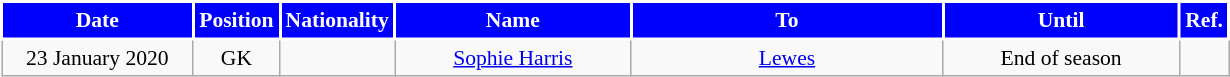<table class="wikitable" style="text-align:center; font-size:90%; ">
<tr>
<th style="background:#0000FF;color:white;border:2px solid #ffffff; width:120px;">Date</th>
<th style="background:#0000FF;color:white;border:2px solid #ffffff; width:50px;">Position</th>
<th style="background:#0000FF;color:white;border:2px solid #ffffff; width:50px;">Nationality</th>
<th style="background:#0000FF;color:white;border:2px solid #ffffff; width:150px;">Name</th>
<th style="background:#0000FF;color:white;border:2px solid #ffffff; width:200px;">To</th>
<th style="background:#0000FF;color:white;border:2px solid #ffffff; width:150px;">Until</th>
<th style="background:#0000FF;color:white;border:2px solid #ffffff; width:25px;">Ref.</th>
</tr>
<tr>
<td>23 January 2020</td>
<td>GK</td>
<td></td>
<td><a href='#'>Sophie Harris</a></td>
<td> <a href='#'>Lewes</a></td>
<td>End of season</td>
<td></td>
</tr>
</table>
